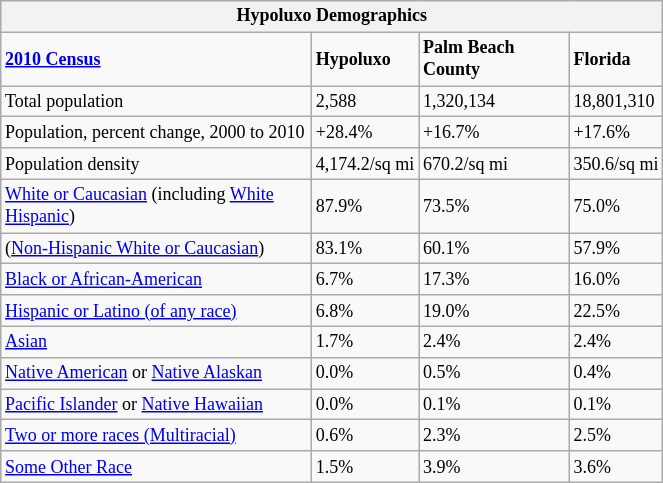<table class="wikitable" style="float: left; margin-right: 2em; width: 35%; font-size: 75%;">
<tr>
<th colspan=4><strong>Hypoluxo Demographics</strong></th>
</tr>
<tr>
<td><strong><a href='#'>2010 Census</a></strong></td>
<td><strong>Hypoluxo</strong></td>
<td><strong>Palm Beach County</strong></td>
<td><strong>Florida</strong></td>
</tr>
<tr>
<td>Total population</td>
<td>2,588</td>
<td>1,320,134</td>
<td>18,801,310</td>
</tr>
<tr>
<td>Population, percent change, 2000 to 2010</td>
<td>+28.4%</td>
<td>+16.7%</td>
<td>+17.6%</td>
</tr>
<tr>
<td>Population density</td>
<td>4,174.2/sq mi</td>
<td>670.2/sq mi</td>
<td>350.6/sq mi</td>
</tr>
<tr>
<td><a href='#'>White or Caucasian</a> (including <a href='#'>White Hispanic</a>)</td>
<td>87.9%</td>
<td>73.5%</td>
<td>75.0%</td>
</tr>
<tr>
<td>(<a href='#'>Non-Hispanic White or Caucasian</a>)</td>
<td>83.1%</td>
<td>60.1%</td>
<td>57.9%</td>
</tr>
<tr>
<td><a href='#'>Black or African-American</a></td>
<td>6.7%</td>
<td>17.3%</td>
<td>16.0%</td>
</tr>
<tr>
<td><a href='#'>Hispanic or Latino (of any race)</a></td>
<td>6.8%</td>
<td>19.0%</td>
<td>22.5%</td>
</tr>
<tr>
<td><a href='#'>Asian</a></td>
<td>1.7%</td>
<td>2.4%</td>
<td>2.4%</td>
</tr>
<tr>
<td><a href='#'>Native American</a> or <a href='#'>Native Alaskan</a></td>
<td>0.0%</td>
<td>0.5%</td>
<td>0.4%</td>
</tr>
<tr>
<td><a href='#'>Pacific Islander</a> or <a href='#'>Native Hawaiian</a></td>
<td>0.0%</td>
<td>0.1%</td>
<td>0.1%</td>
</tr>
<tr>
<td><a href='#'>Two or more races (Multiracial)</a></td>
<td>0.6%</td>
<td>2.3%</td>
<td>2.5%</td>
</tr>
<tr>
<td><a href='#'>Some Other Race</a></td>
<td>1.5%</td>
<td>3.9%</td>
<td>3.6%</td>
</tr>
</table>
